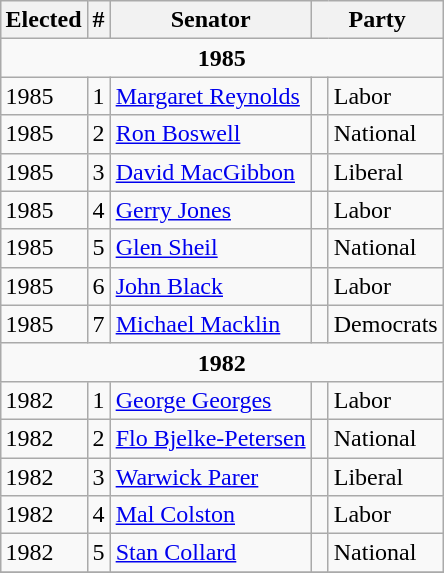<table class="wikitable" style="float: right;">
<tr>
<th>Elected</th>
<th>#</th>
<th>Senator</th>
<th colspan="2">Party</th>
</tr>
<tr>
<td style="text-align:center;" colspan="5"><strong>1985</strong></td>
</tr>
<tr>
<td>1985</td>
<td>1</td>
<td><a href='#'>Margaret Reynolds</a></td>
<td> </td>
<td>Labor</td>
</tr>
<tr>
<td>1985</td>
<td>2</td>
<td><a href='#'>Ron Boswell</a></td>
<td> </td>
<td>National</td>
</tr>
<tr>
<td>1985</td>
<td>3</td>
<td><a href='#'>David MacGibbon</a></td>
<td> </td>
<td>Liberal</td>
</tr>
<tr>
<td>1985</td>
<td>4</td>
<td><a href='#'>Gerry Jones</a></td>
<td> </td>
<td>Labor</td>
</tr>
<tr>
<td>1985</td>
<td>5</td>
<td><a href='#'>Glen Sheil</a></td>
<td> </td>
<td>National</td>
</tr>
<tr>
<td>1985</td>
<td>6</td>
<td><a href='#'>John Black</a></td>
<td> </td>
<td>Labor</td>
</tr>
<tr>
<td>1985</td>
<td>7</td>
<td><a href='#'>Michael Macklin</a></td>
<td> </td>
<td>Democrats</td>
</tr>
<tr>
<td style="text-align:center;" colspan="5"><strong>1982</strong></td>
</tr>
<tr>
<td>1982</td>
<td>1</td>
<td><a href='#'>George Georges</a></td>
<td> </td>
<td>Labor</td>
</tr>
<tr>
<td>1982</td>
<td>2</td>
<td><a href='#'>Flo Bjelke-Petersen</a></td>
<td> </td>
<td>National</td>
</tr>
<tr>
<td>1982</td>
<td>3</td>
<td><a href='#'>Warwick Parer</a></td>
<td> </td>
<td>Liberal</td>
</tr>
<tr>
<td>1982</td>
<td>4</td>
<td><a href='#'>Mal Colston</a></td>
<td> </td>
<td>Labor</td>
</tr>
<tr>
<td>1982</td>
<td>5</td>
<td><a href='#'>Stan Collard</a></td>
<td> </td>
<td>National</td>
</tr>
<tr>
</tr>
</table>
